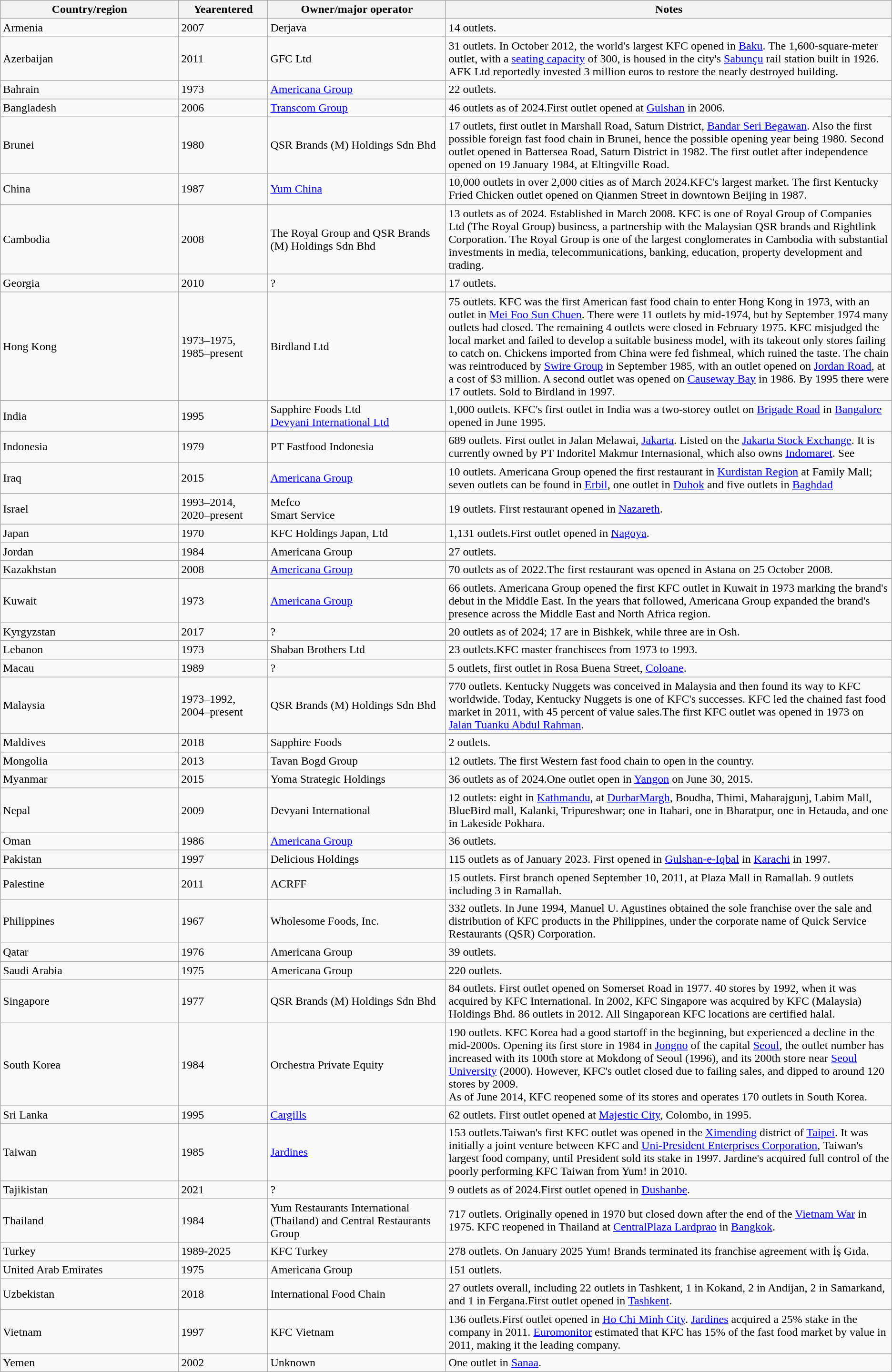<table class="wikitable sortable">
<tr>
<th style="width:20%">Country/region</th>
<th style="width:10%">Yearentered</th>
<th style="width:20%">Owner/major operator</th>
<th style="width:50%">Notes</th>
</tr>
<tr>
<td>Armenia</td>
<td>2007</td>
<td>Derjava</td>
<td>14 outlets.</td>
</tr>
<tr>
<td>Azerbaijan</td>
<td>2011</td>
<td>GFC Ltd</td>
<td>31 outlets. In October 2012, the world's largest KFC opened in <a href='#'>Baku</a>. The 1,600-square-meter outlet, with a <a href='#'>seating capacity</a> of 300, is housed in the city's <a href='#'>Sabunçu</a> rail station built in 1926. AFK Ltd reportedly invested 3 million euros to restore the nearly destroyed building.</td>
</tr>
<tr>
<td>Bahrain</td>
<td>1973</td>
<td><a href='#'>Americana Group</a></td>
<td>22 outlets.</td>
</tr>
<tr>
<td>Bangladesh</td>
<td>2006</td>
<td><a href='#'>Transcom Group</a></td>
<td>46 outlets as of 2024.First outlet opened at <a href='#'>Gulshan</a> in 2006.</td>
</tr>
<tr>
<td>Brunei</td>
<td>1980</td>
<td>QSR Brands (M) Holdings Sdn Bhd</td>
<td>17 outlets, first outlet in Marshall Road, Saturn District, <a href='#'>Bandar Seri Begawan</a>. Also the first possible foreign fast food chain in Brunei, hence the possible opening year being 1980. Second outlet opened in Battersea Road, Saturn District in 1982. The first outlet after independence opened on 19 January 1984, at Eltingville Road.</td>
</tr>
<tr>
<td>China</td>
<td>1987</td>
<td><a href='#'>Yum China</a></td>
<td>10,000 outlets in over 2,000 cities as of March 2024.KFC's largest market. The first Kentucky Fried Chicken outlet opened on Qianmen Street in downtown Beijing in 1987.</td>
</tr>
<tr>
<td>Cambodia</td>
<td>2008</td>
<td>The Royal Group and QSR Brands (M) Holdings Sdn Bhd</td>
<td>13 outlets as of 2024. Established in March 2008. KFC is one of Royal Group of Companies Ltd (The Royal Group) business, a partnership with the Malaysian QSR brands and Rightlink Corporation. The Royal Group is one of the largest conglomerates in Cambodia with substantial investments in media, telecommunications, banking, education, property development and trading.</td>
</tr>
<tr>
<td>Georgia</td>
<td>2010</td>
<td>?</td>
<td>17 outlets.</td>
</tr>
<tr>
<td>Hong Kong</td>
<td>1973–1975, 1985–present</td>
<td>Birdland Ltd</td>
<td>75 outlets. KFC was the first American fast food chain to enter Hong Kong in 1973, with an outlet in <a href='#'>Mei Foo Sun Chuen</a>. There were 11 outlets by mid-1974, but by September 1974 many outlets had closed. The remaining 4 outlets were closed in February 1975. KFC misjudged the local market and failed to develop a suitable business model, with its takeout only stores failing to catch on. Chickens imported from China were fed fishmeal, which ruined the taste. The chain was reintroduced by <a href='#'>Swire Group</a> in September 1985, with an outlet opened on <a href='#'>Jordan Road</a>, at a cost of $3 million. A second outlet was opened on <a href='#'>Causeway Bay</a> in 1986. By 1995 there were 17 outlets. Sold to Birdland in 1997.</td>
</tr>
<tr>
<td>India</td>
<td>1995</td>
<td>Sapphire Foods Ltd<br><a href='#'>Devyani International Ltd</a></td>
<td> 1,000 outlets. KFC's first outlet in India was a two-storey outlet on <a href='#'>Brigade Road</a> in <a href='#'>Bangalore</a> opened in June 1995.</td>
</tr>
<tr>
<td>Indonesia</td>
<td>1979</td>
<td>PT Fastfood Indonesia</td>
<td> 689 outlets. First outlet in Jalan Melawai, <a href='#'>Jakarta</a>. Listed on the <a href='#'>Jakarta Stock Exchange</a>. It is currently owned by PT Indoritel Makmur Internasional, which also owns <a href='#'>Indomaret</a>. See </td>
</tr>
<tr>
<td>Iraq</td>
<td>2015</td>
<td><a href='#'>Americana Group</a></td>
<td>10 outlets. Americana Group opened the first restaurant in <a href='#'>Kurdistan Region</a> at Family Mall; seven outlets can be found in <a href='#'>Erbil</a>, one outlet in <a href='#'>Duhok</a> and five outlets in <a href='#'>Baghdad</a></td>
</tr>
<tr>
<td>Israel</td>
<td>1993–2014, 2020–present</td>
<td>Mefco<br>Smart Service</td>
<td>19 outlets. First restaurant opened in <a href='#'>Nazareth</a>.</td>
</tr>
<tr>
<td>Japan</td>
<td>1970</td>
<td>KFC Holdings Japan, Ltd</td>
<td> 1,131 outlets.First outlet opened in <a href='#'>Nagoya</a>.</td>
</tr>
<tr>
<td>Jordan</td>
<td>1984</td>
<td>Americana Group</td>
<td>27 outlets.</td>
</tr>
<tr>
<td>Kazakhstan</td>
<td>2008</td>
<td><a href='#'>Americana Group</a></td>
<td>70 outlets as of 2022.The first restaurant was opened in Astana on 25 October 2008.</td>
</tr>
<tr>
<td>Kuwait</td>
<td>1973</td>
<td><a href='#'>Americana Group</a></td>
<td>66 outlets. Americana Group opened the first KFC outlet in Kuwait in 1973 marking the brand's debut in the Middle East. In the years that followed, Americana Group expanded the brand's presence across the Middle East and North Africa region.</td>
</tr>
<tr>
<td>Kyrgyzstan</td>
<td>2017</td>
<td>?</td>
<td>20 outlets as of 2024; 17 are in Bishkek, while three are in Osh.</td>
</tr>
<tr>
<td>Lebanon</td>
<td>1973</td>
<td>Shaban Brothers Ltd</td>
<td>23 outlets.KFC master franchisees from 1973 to 1993.</td>
</tr>
<tr>
<td>Macau</td>
<td> 1989</td>
<td>?</td>
<td>5 outlets, first outlet in Rosa Buena Street, <a href='#'>Coloane</a>.</td>
</tr>
<tr>
<td>Malaysia</td>
<td>1973–1992, 2004–present</td>
<td>QSR Brands (M) Holdings Sdn Bhd</td>
<td>770 outlets. Kentucky Nuggets was conceived in Malaysia and then found its way to KFC worldwide. Today, Kentucky Nuggets is one of KFC's successes. KFC led the chained fast food market in 2011, with 45 percent of value sales.The first KFC outlet was opened in 1973 on <a href='#'>Jalan Tuanku Abdul Rahman</a>.</td>
</tr>
<tr>
<td>Maldives</td>
<td>2018</td>
<td>Sapphire Foods</td>
<td>2 outlets.</td>
</tr>
<tr>
<td>Mongolia</td>
<td>2013</td>
<td>Tavan Bogd Group</td>
<td>12 outlets. The first Western fast food chain to open in the country.</td>
</tr>
<tr>
<td>Myanmar</td>
<td>2015</td>
<td>Yoma Strategic Holdings</td>
<td>36 outlets as of 2024.One outlet open in <a href='#'>Yangon</a> on June 30, 2015.</td>
</tr>
<tr>
<td>Nepal</td>
<td>2009</td>
<td>Devyani International</td>
<td>12 outlets: eight in <a href='#'>Kathmandu</a>, at <a href='#'>DurbarMargh</a>, Boudha, Thimi, Maharajgunj, Labim Mall, BlueBird mall, Kalanki, Tripureshwar; one in Itahari, one in Bharatpur, one in Hetauda, and one in Lakeside Pokhara.</td>
</tr>
<tr>
<td>Oman</td>
<td>1986</td>
<td><a href='#'>Americana Group</a></td>
<td>36 outlets.</td>
</tr>
<tr>
<td>Pakistan</td>
<td>1997</td>
<td>Delicious Holdings</td>
<td>115 outlets as of January 2023. First opened in <a href='#'>Gulshan-e-Iqbal</a> in <a href='#'>Karachi</a> in 1997.</td>
</tr>
<tr>
<td>Palestine</td>
<td>2011</td>
<td>ACRFF</td>
<td>15 outlets. First branch opened September 10, 2011, at Plaza Mall in Ramallah. 9 outlets including 3 in Ramallah.</td>
</tr>
<tr>
<td>Philippines</td>
<td>1967</td>
<td>Wholesome Foods, Inc.</td>
<td>332 outlets. In June 1994, Manuel U. Agustines obtained the sole franchise over the sale and distribution of KFC products in the Philippines, under the corporate name of Quick Service Restaurants (QSR) Corporation.</td>
</tr>
<tr>
<td>Qatar</td>
<td>1976</td>
<td>Americana Group</td>
<td>39 outlets.</td>
</tr>
<tr>
<td>Saudi Arabia</td>
<td>1975</td>
<td>Americana Group</td>
<td>220 outlets.</td>
</tr>
<tr>
<td>Singapore</td>
<td>1977</td>
<td>QSR Brands (M) Holdings Sdn Bhd</td>
<td>84 outlets. First outlet opened on Somerset Road in 1977. 40 stores by 1992, when it was acquired by KFC International. In 2002, KFC Singapore was acquired by KFC (Malaysia) Holdings Bhd. 86 outlets in 2012. All Singaporean KFC locations are certified halal.</td>
</tr>
<tr>
<td>South Korea</td>
<td>1984</td>
<td>Orchestra Private Equity</td>
<td>190 outlets. KFC Korea had a good startoff in the beginning, but experienced a decline in the mid-2000s. Opening its first store in 1984 in <a href='#'>Jongno</a> of the capital <a href='#'>Seoul</a>, the outlet number has increased with its 100th store at Mokdong of Seoul (1996), and its 200th store near <a href='#'>Seoul University</a> (2000). However, KFC's outlet closed due to failing sales, and dipped to around 120 stores by 2009.<br>As of June 2014, KFC reopened some of its stores and operates 170 outlets in South Korea.</td>
</tr>
<tr>
<td>Sri Lanka</td>
<td>1995</td>
<td><a href='#'>Cargills</a></td>
<td>62 outlets. First outlet opened at <a href='#'>Majestic City</a>, Colombo, in 1995.</td>
</tr>
<tr>
<td>Taiwan</td>
<td>1985</td>
<td><a href='#'>Jardines</a></td>
<td>153 outlets.Taiwan's first KFC outlet was opened in the <a href='#'>Ximending</a> district of <a href='#'>Taipei</a>. It was initially a joint venture between KFC and <a href='#'>Uni-President Enterprises Corporation</a>, Taiwan's largest food company, until President sold its stake in 1997. Jardine's acquired full control of the poorly performing KFC Taiwan from Yum! in 2010.</td>
</tr>
<tr>
<td>Tajikistan</td>
<td>2021</td>
<td>?</td>
<td>9 outlets as of 2024.First outlet opened in <a href='#'>Dushanbe</a>.</td>
</tr>
<tr>
<td>Thailand</td>
<td>1984</td>
<td>Yum Restaurants International (Thailand) and Central Restaurants Group</td>
<td>717 outlets. Originally opened in 1970 but closed down after the end of the <a href='#'>Vietnam War</a> in 1975. KFC reopened in Thailand at <a href='#'>CentralPlaza Lardprao</a> in <a href='#'>Bangkok</a>.</td>
</tr>
<tr>
<td>Turkey</td>
<td>1989-2025</td>
<td>KFC Turkey</td>
<td>278 outlets. On January 2025 Yum! Brands terminated its franchise agreement with İş Gıda.</td>
</tr>
<tr>
<td>United Arab Emirates</td>
<td>1975</td>
<td>Americana Group</td>
<td>151 outlets.</td>
</tr>
<tr>
<td>Uzbekistan</td>
<td>2018</td>
<td>International Food Chain</td>
<td>27 outlets overall, including 22 outlets in Tashkent, 1 in Kokand, 2 in Andijan, 2 in Samarkand, and 1 in Fergana.First outlet opened in <a href='#'>Tashkent</a>.</td>
</tr>
<tr>
<td>Vietnam</td>
<td>1997</td>
<td>KFC Vietnam</td>
<td>136 outlets.First outlet opened in <a href='#'>Ho Chi Minh City</a>. <a href='#'>Jardines</a> acquired a 25% stake in the company in 2011.  <a href='#'>Euromonitor</a> estimated that KFC has 15% of the fast food market by value in 2011, making it the leading company.</td>
</tr>
<tr>
<td>Yemen</td>
<td>2002</td>
<td>Unknown</td>
<td>One outlet in <a href='#'>Sanaa</a>.</td>
</tr>
</table>
